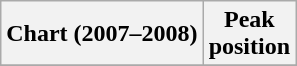<table class="wikitable sortable">
<tr>
<th align="left">Chart (2007–2008)</th>
<th align="center">Peak<br>position</th>
</tr>
<tr>
</tr>
</table>
